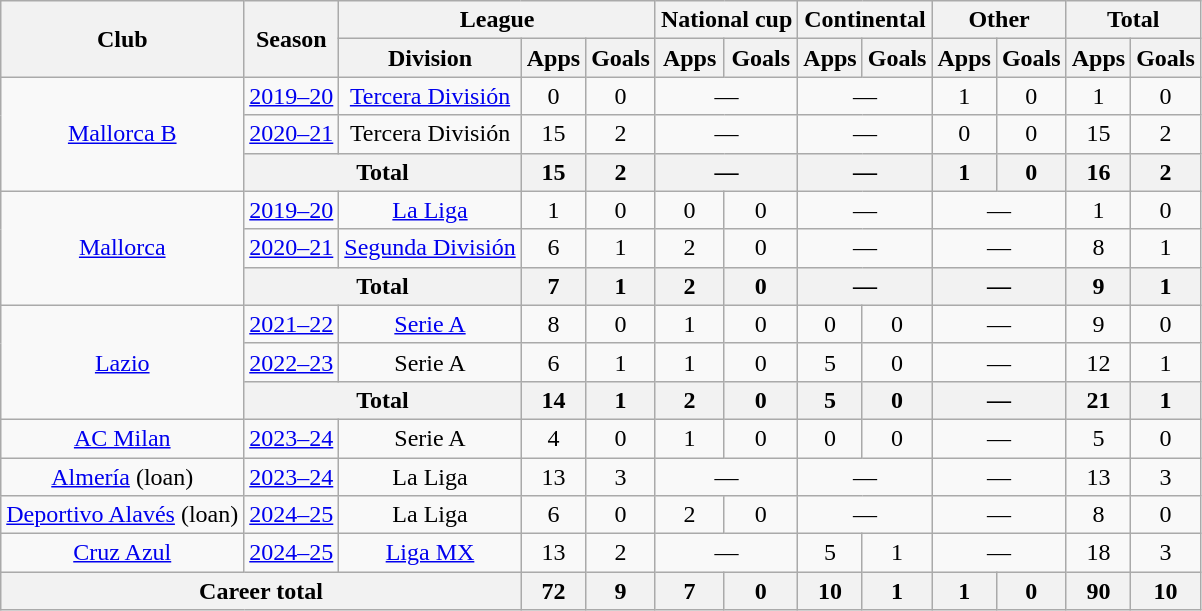<table class="wikitable" style="text-align:center">
<tr>
<th rowspan="2">Club</th>
<th rowspan="2">Season</th>
<th colspan="3">League</th>
<th colspan="2">National cup</th>
<th colspan="2">Continental</th>
<th colspan="2">Other</th>
<th colspan="2">Total</th>
</tr>
<tr>
<th>Division</th>
<th>Apps</th>
<th>Goals</th>
<th>Apps</th>
<th>Goals</th>
<th>Apps</th>
<th>Goals</th>
<th>Apps</th>
<th>Goals</th>
<th>Apps</th>
<th>Goals</th>
</tr>
<tr>
<td rowspan="3"><a href='#'>Mallorca B</a></td>
<td><a href='#'>2019–20</a></td>
<td><a href='#'>Tercera División</a></td>
<td>0</td>
<td>0</td>
<td colspan="2">—</td>
<td colspan="2">—</td>
<td>1</td>
<td>0</td>
<td>1</td>
<td>0</td>
</tr>
<tr>
<td><a href='#'>2020–21</a></td>
<td>Tercera División</td>
<td>15</td>
<td>2</td>
<td colspan="2">—</td>
<td colspan="2">—</td>
<td>0</td>
<td>0</td>
<td>15</td>
<td>2</td>
</tr>
<tr>
<th colspan="2">Total</th>
<th>15</th>
<th>2</th>
<th colspan="2">—</th>
<th colspan="2">—</th>
<th>1</th>
<th>0</th>
<th>16</th>
<th>2</th>
</tr>
<tr>
<td rowspan="3"><a href='#'>Mallorca</a></td>
<td><a href='#'>2019–20</a></td>
<td><a href='#'>La Liga</a></td>
<td>1</td>
<td>0</td>
<td>0</td>
<td>0</td>
<td colspan="2">—</td>
<td colspan="2">—</td>
<td>1</td>
<td>0</td>
</tr>
<tr>
<td><a href='#'>2020–21</a></td>
<td><a href='#'>Segunda División</a></td>
<td>6</td>
<td>1</td>
<td>2</td>
<td>0</td>
<td colspan="2">—</td>
<td colspan="2">—</td>
<td>8</td>
<td>1</td>
</tr>
<tr>
<th colspan="2">Total</th>
<th>7</th>
<th>1</th>
<th>2</th>
<th>0</th>
<th colspan="2">—</th>
<th colspan="2">—</th>
<th>9</th>
<th>1</th>
</tr>
<tr>
<td rowspan="3"><a href='#'>Lazio</a></td>
<td><a href='#'>2021–22</a></td>
<td><a href='#'>Serie A</a></td>
<td>8</td>
<td>0</td>
<td>1</td>
<td>0</td>
<td>0</td>
<td>0</td>
<td colspan="2">—</td>
<td>9</td>
<td>0</td>
</tr>
<tr>
<td><a href='#'>2022–23</a></td>
<td>Serie A</td>
<td>6</td>
<td>1</td>
<td>1</td>
<td>0</td>
<td>5</td>
<td>0</td>
<td colspan="2">—</td>
<td>12</td>
<td>1</td>
</tr>
<tr>
<th colspan="2">Total</th>
<th>14</th>
<th>1</th>
<th>2</th>
<th>0</th>
<th>5</th>
<th>0</th>
<th colspan="2">—</th>
<th>21</th>
<th>1</th>
</tr>
<tr>
<td><a href='#'>AC Milan</a></td>
<td><a href='#'>2023–24</a></td>
<td>Serie A</td>
<td>4</td>
<td>0</td>
<td>1</td>
<td>0</td>
<td>0</td>
<td>0</td>
<td colspan="2">—</td>
<td>5</td>
<td>0</td>
</tr>
<tr>
<td><a href='#'>Almería</a> (loan)</td>
<td><a href='#'>2023–24</a></td>
<td>La Liga</td>
<td>13</td>
<td>3</td>
<td colspan="2">—</td>
<td colspan="2">—</td>
<td colspan="2">—</td>
<td>13</td>
<td>3</td>
</tr>
<tr>
<td><a href='#'>Deportivo Alavés</a> (loan)</td>
<td><a href='#'>2024–25</a></td>
<td>La Liga</td>
<td>6</td>
<td>0</td>
<td>2</td>
<td>0</td>
<td colspan="2">—</td>
<td colspan="2">—</td>
<td>8</td>
<td>0</td>
</tr>
<tr>
<td rowspan="1"><a href='#'>Cruz Azul</a></td>
<td><a href='#'>2024–25</a></td>
<td><a href='#'>Liga MX</a></td>
<td>13</td>
<td>2</td>
<td colspan="2">—</td>
<td>5</td>
<td>1</td>
<td colspan="2">—</td>
<td>18</td>
<td>3</td>
</tr>
<tr>
<th colspan="3">Career total</th>
<th>72</th>
<th>9</th>
<th>7</th>
<th>0</th>
<th>10</th>
<th>1</th>
<th>1</th>
<th>0</th>
<th>90</th>
<th>10</th>
</tr>
</table>
